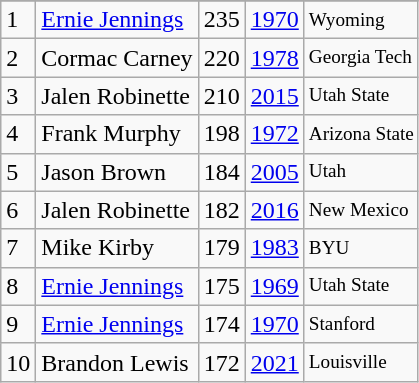<table class="wikitable">
<tr>
</tr>
<tr>
<td>1</td>
<td><a href='#'>Ernie Jennings</a></td>
<td>235</td>
<td><a href='#'>1970</a></td>
<td style="font-size:80%;">Wyoming</td>
</tr>
<tr>
<td>2</td>
<td>Cormac Carney</td>
<td>220</td>
<td><a href='#'>1978</a></td>
<td style="font-size:80%;">Georgia Tech</td>
</tr>
<tr>
<td>3</td>
<td>Jalen Robinette</td>
<td>210</td>
<td><a href='#'>2015</a></td>
<td style="font-size:80%;">Utah State</td>
</tr>
<tr>
<td>4</td>
<td>Frank Murphy</td>
<td>198</td>
<td><a href='#'>1972</a></td>
<td style="font-size:80%;">Arizona State</td>
</tr>
<tr>
<td>5</td>
<td>Jason Brown</td>
<td>184</td>
<td><a href='#'>2005</a></td>
<td style="font-size:80%;">Utah</td>
</tr>
<tr>
<td>6</td>
<td>Jalen Robinette</td>
<td>182</td>
<td><a href='#'>2016</a></td>
<td style="font-size:80%;">New Mexico</td>
</tr>
<tr>
<td>7</td>
<td>Mike Kirby</td>
<td>179</td>
<td><a href='#'>1983</a></td>
<td style="font-size:80%;">BYU</td>
</tr>
<tr>
<td>8</td>
<td><a href='#'>Ernie Jennings</a></td>
<td>175</td>
<td><a href='#'>1969</a></td>
<td style="font-size:80%;">Utah State</td>
</tr>
<tr>
<td>9</td>
<td><a href='#'>Ernie Jennings</a></td>
<td>174</td>
<td><a href='#'>1970</a></td>
<td style="font-size:80%;">Stanford</td>
</tr>
<tr>
<td>10</td>
<td>Brandon Lewis</td>
<td>172</td>
<td><a href='#'>2021</a></td>
<td style="font-size:80%;">Louisville</td>
</tr>
</table>
